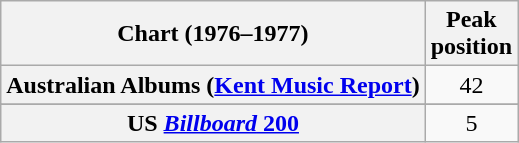<table class="wikitable sortable plainrowheaders">
<tr>
<th>Chart (1976–1977)</th>
<th>Peak<br>position</th>
</tr>
<tr>
<th scope="row">Australian Albums (<a href='#'>Kent Music Report</a>)</th>
<td style="text-align:center">42</td>
</tr>
<tr>
</tr>
<tr>
</tr>
<tr>
<th scope="row">US <a href='#'><em>Billboard</em> 200</a></th>
<td style="text-align:center">5</td>
</tr>
</table>
